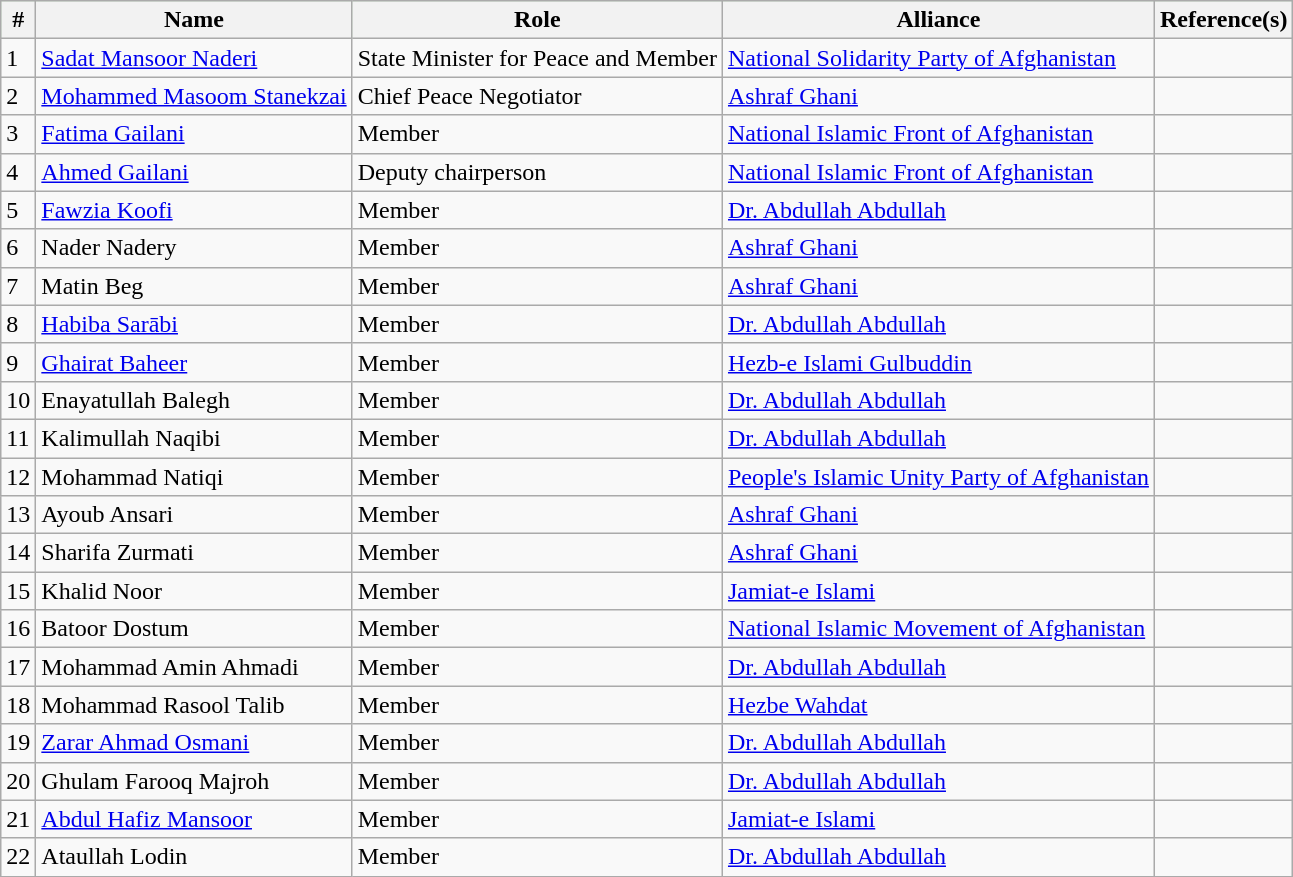<table class="wikitable">
<tr style="background:#cfc; text-align:center;">
<th>#</th>
<th><strong>Name</strong></th>
<th><strong>Role</strong></th>
<th><strong>Alliance</strong></th>
<th><strong>Reference(s)</strong></th>
</tr>
<tr>
<td>1</td>
<td><a href='#'>Sadat Mansoor Naderi</a></td>
<td>State Minister for Peace and Member</td>
<td><a href='#'>National Solidarity Party of Afghanistan</a></td>
<td></td>
</tr>
<tr>
<td>2</td>
<td><a href='#'>Mohammed Masoom Stanekzai</a></td>
<td>Chief Peace Negotiator</td>
<td><a href='#'>Ashraf Ghani</a></td>
<td></td>
</tr>
<tr>
<td>3</td>
<td><a href='#'>Fatima Gailani</a></td>
<td>Member</td>
<td><a href='#'>National Islamic Front of Afghanistan</a></td>
<td></td>
</tr>
<tr>
<td>4</td>
<td><a href='#'>Ahmed Gailani</a></td>
<td>Deputy chairperson</td>
<td><a href='#'>National Islamic Front of Afghanistan</a></td>
<td></td>
</tr>
<tr>
<td>5</td>
<td><a href='#'>Fawzia Koofi</a></td>
<td>Member</td>
<td><a href='#'>Dr. Abdullah Abdullah</a></td>
<td></td>
</tr>
<tr>
<td>6</td>
<td>Nader Nadery</td>
<td>Member</td>
<td><a href='#'>Ashraf Ghani</a></td>
<td></td>
</tr>
<tr>
<td>7</td>
<td>Matin Beg</td>
<td>Member</td>
<td><a href='#'>Ashraf Ghani</a></td>
<td></td>
</tr>
<tr>
<td>8</td>
<td><a href='#'>Habiba Sarābi</a></td>
<td>Member</td>
<td><a href='#'>Dr. Abdullah Abdullah</a></td>
<td></td>
</tr>
<tr>
<td>9</td>
<td><a href='#'>Ghairat Baheer</a></td>
<td>Member</td>
<td><a href='#'>Hezb-e Islami Gulbuddin</a></td>
<td></td>
</tr>
<tr>
<td>10</td>
<td>Enayatullah Balegh</td>
<td>Member</td>
<td><a href='#'>Dr. Abdullah Abdullah</a></td>
<td></td>
</tr>
<tr>
<td>11</td>
<td>Kalimullah Naqibi</td>
<td>Member</td>
<td><a href='#'>Dr. Abdullah Abdullah</a></td>
<td></td>
</tr>
<tr>
<td>12</td>
<td>Mohammad Natiqi</td>
<td>Member</td>
<td><a href='#'>People's Islamic Unity Party of Afghanistan</a></td>
<td></td>
</tr>
<tr>
<td>13</td>
<td>Ayoub Ansari</td>
<td>Member</td>
<td><a href='#'>Ashraf Ghani</a></td>
<td></td>
</tr>
<tr>
<td>14</td>
<td>Sharifa Zurmati</td>
<td>Member</td>
<td><a href='#'>Ashraf Ghani</a></td>
<td></td>
</tr>
<tr>
<td>15</td>
<td>Khalid Noor</td>
<td>Member</td>
<td><a href='#'>Jamiat-e Islami</a></td>
<td></td>
</tr>
<tr>
<td>16</td>
<td>Batoor Dostum</td>
<td>Member</td>
<td><a href='#'>National Islamic Movement of Afghanistan</a></td>
<td></td>
</tr>
<tr>
<td>17</td>
<td>Mohammad Amin Ahmadi</td>
<td>Member</td>
<td><a href='#'>Dr. Abdullah Abdullah</a></td>
<td></td>
</tr>
<tr>
<td>18</td>
<td>Mohammad Rasool Talib</td>
<td>Member</td>
<td><a href='#'>Hezbe Wahdat</a></td>
<td></td>
</tr>
<tr>
<td>19</td>
<td><a href='#'>Zarar Ahmad Osmani</a></td>
<td>Member</td>
<td><a href='#'>Dr. Abdullah Abdullah</a></td>
<td></td>
</tr>
<tr>
<td>20</td>
<td>Ghulam Farooq Majroh</td>
<td>Member</td>
<td><a href='#'>Dr. Abdullah Abdullah</a></td>
<td></td>
</tr>
<tr>
<td>21</td>
<td><a href='#'>Abdul Hafiz Mansoor</a></td>
<td>Member</td>
<td><a href='#'>Jamiat-e Islami</a></td>
<td></td>
</tr>
<tr>
<td>22</td>
<td>Ataullah Lodin</td>
<td>Member</td>
<td><a href='#'>Dr. Abdullah Abdullah</a></td>
<td></td>
</tr>
</table>
